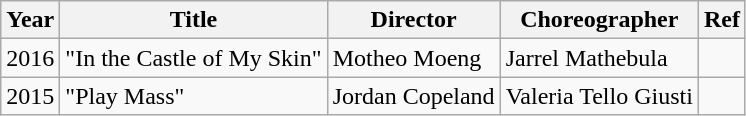<table class="wikitable">
<tr>
<th>Year</th>
<th>Title</th>
<th>Director</th>
<th>Choreographer</th>
<th>Ref</th>
</tr>
<tr>
<td>2016</td>
<td>"In the Castle of My Skin"</td>
<td>Motheo Moeng</td>
<td>Jarrel Mathebula</td>
<td></td>
</tr>
<tr>
<td>2015</td>
<td>"Play Mass"</td>
<td>Jordan Copeland</td>
<td>Valeria Tello Giusti</td>
<td></td>
</tr>
</table>
